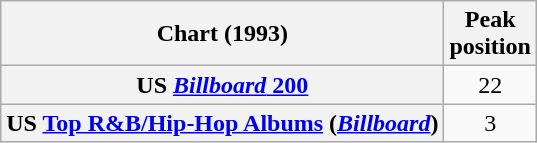<table class="wikitable sortable plainrowheaders" style="text-align:center">
<tr>
<th scope="col">Chart (1993)</th>
<th scope="col">Peak<br> position</th>
</tr>
<tr>
<th scope="row">US <a href='#'><em>Billboard</em> 200</a></th>
<td>22</td>
</tr>
<tr>
<th scope="row">US <a href='#'>Top R&B/Hip-Hop Albums</a> (<em><a href='#'>Billboard</a></em>)</th>
<td>3</td>
</tr>
</table>
